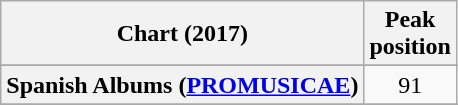<table class="wikitable sortable plainrowheaders" style="text-align:center">
<tr>
<th scope="col">Chart (2017)</th>
<th scope="col">Peak<br> position</th>
</tr>
<tr>
</tr>
<tr>
</tr>
<tr>
</tr>
<tr>
</tr>
<tr>
</tr>
<tr>
</tr>
<tr>
</tr>
<tr>
</tr>
<tr>
</tr>
<tr>
<th scope="row">Spanish Albums (<a href='#'>PROMUSICAE</a>)</th>
<td>91</td>
</tr>
<tr>
</tr>
<tr>
</tr>
</table>
